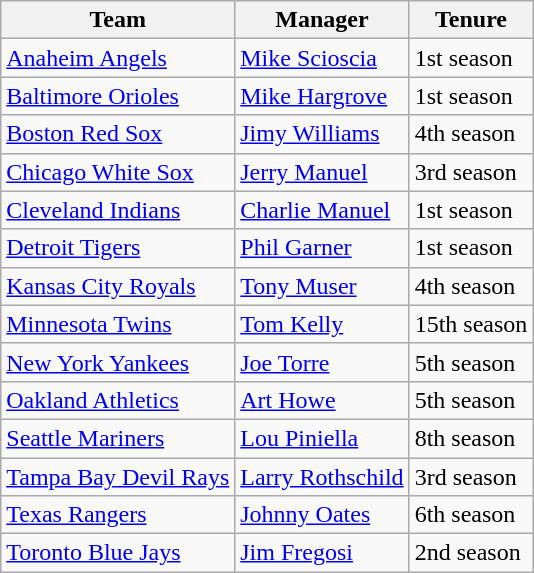<table class="wikitable">
<tr>
<th>Team</th>
<th>Manager</th>
<th>Tenure</th>
</tr>
<tr>
<td><a href='#'>Anaheim Angels</a></td>
<td><a href='#'>Mike Scioscia</a></td>
<td>1st season</td>
</tr>
<tr>
<td><a href='#'>Baltimore Orioles</a></td>
<td><a href='#'>Mike Hargrove</a></td>
<td>1st season</td>
</tr>
<tr>
<td><a href='#'>Boston Red Sox</a></td>
<td><a href='#'>Jimy Williams</a></td>
<td>4th season</td>
</tr>
<tr>
<td><a href='#'>Chicago White Sox</a></td>
<td><a href='#'>Jerry Manuel</a></td>
<td>3rd season</td>
</tr>
<tr>
<td><a href='#'>Cleveland Indians</a></td>
<td><a href='#'>Charlie Manuel</a></td>
<td>1st season</td>
</tr>
<tr>
<td><a href='#'>Detroit Tigers</a></td>
<td><a href='#'>Phil Garner</a></td>
<td>1st season</td>
</tr>
<tr>
<td><a href='#'>Kansas City Royals</a></td>
<td><a href='#'>Tony Muser</a></td>
<td>4th season</td>
</tr>
<tr>
<td><a href='#'>Minnesota Twins</a></td>
<td><a href='#'>Tom Kelly</a></td>
<td>15th season</td>
</tr>
<tr>
<td><a href='#'>New York Yankees</a></td>
<td><a href='#'>Joe Torre</a></td>
<td>5th season</td>
</tr>
<tr>
<td><a href='#'>Oakland Athletics</a></td>
<td><a href='#'>Art Howe</a></td>
<td>5th season</td>
</tr>
<tr>
<td><a href='#'>Seattle Mariners</a></td>
<td><a href='#'>Lou Piniella</a></td>
<td>8th season</td>
</tr>
<tr>
<td><a href='#'>Tampa Bay Devil Rays</a></td>
<td><a href='#'>Larry Rothschild</a></td>
<td>3rd season</td>
</tr>
<tr>
<td><a href='#'>Texas Rangers</a></td>
<td><a href='#'>Johnny Oates</a></td>
<td>6th season</td>
</tr>
<tr>
<td><a href='#'>Toronto Blue Jays</a></td>
<td><a href='#'>Jim Fregosi</a></td>
<td>2nd season</td>
</tr>
</table>
